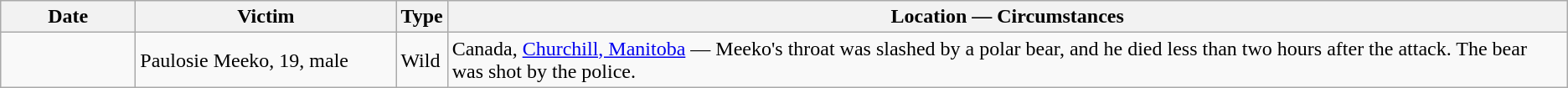<table class="wikitable sortable">
<tr>
<th style="width:100px;">Date</th>
<th style="width:200px;" class="unsortable">Victim</th>
<th class="unsortable">Type</th>
<th class=unsortable>Location — Circumstances</th>
</tr>
<tr>
<td></td>
<td>Paulosie Meeko, 19, male</td>
<td>Wild</td>
<td>Canada, <a href='#'>Churchill, Manitoba</a> — Meeko's throat was slashed by a polar bear, and he died less than two hours after the attack. The bear was shot by the police.</td>
</tr>
</table>
